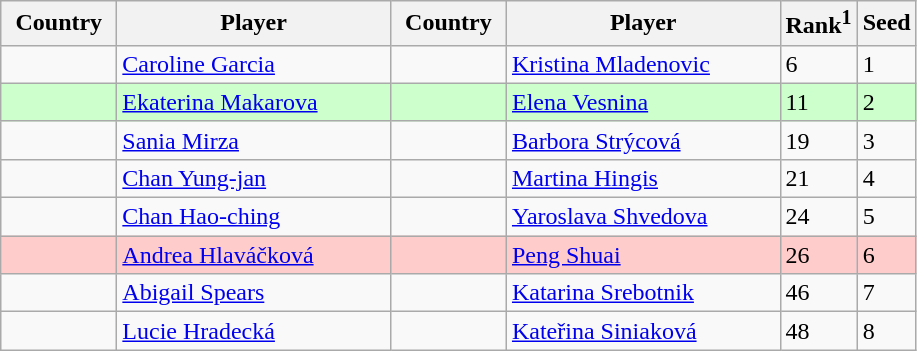<table class="sortable wikitable">
<tr>
<th width="70">Country</th>
<th width="175">Player</th>
<th width="70">Country</th>
<th width="175">Player</th>
<th>Rank<sup>1</sup></th>
<th>Seed</th>
</tr>
<tr>
<td></td>
<td><a href='#'>Caroline Garcia</a></td>
<td></td>
<td><a href='#'>Kristina Mladenovic</a></td>
<td>6</td>
<td>1</td>
</tr>
<tr style="background:#cfc;">
<td></td>
<td><a href='#'>Ekaterina Makarova</a></td>
<td></td>
<td><a href='#'>Elena Vesnina</a></td>
<td>11</td>
<td>2</td>
</tr>
<tr>
<td></td>
<td><a href='#'>Sania Mirza</a></td>
<td></td>
<td><a href='#'>Barbora Strýcová</a></td>
<td>19</td>
<td>3</td>
</tr>
<tr>
<td></td>
<td><a href='#'>Chan Yung-jan</a></td>
<td></td>
<td><a href='#'>Martina Hingis</a></td>
<td>21</td>
<td>4</td>
</tr>
<tr>
<td></td>
<td><a href='#'>Chan Hao-ching</a></td>
<td></td>
<td><a href='#'>Yaroslava Shvedova</a></td>
<td>24</td>
<td>5</td>
</tr>
<tr style="background:#fcc;">
<td></td>
<td><a href='#'>Andrea Hlaváčková</a></td>
<td></td>
<td><a href='#'>Peng Shuai</a></td>
<td>26</td>
<td>6</td>
</tr>
<tr>
<td></td>
<td><a href='#'>Abigail Spears</a></td>
<td></td>
<td><a href='#'>Katarina Srebotnik</a></td>
<td>46</td>
<td>7</td>
</tr>
<tr>
<td></td>
<td><a href='#'>Lucie Hradecká</a></td>
<td></td>
<td><a href='#'>Kateřina Siniaková</a></td>
<td>48</td>
<td>8</td>
</tr>
</table>
